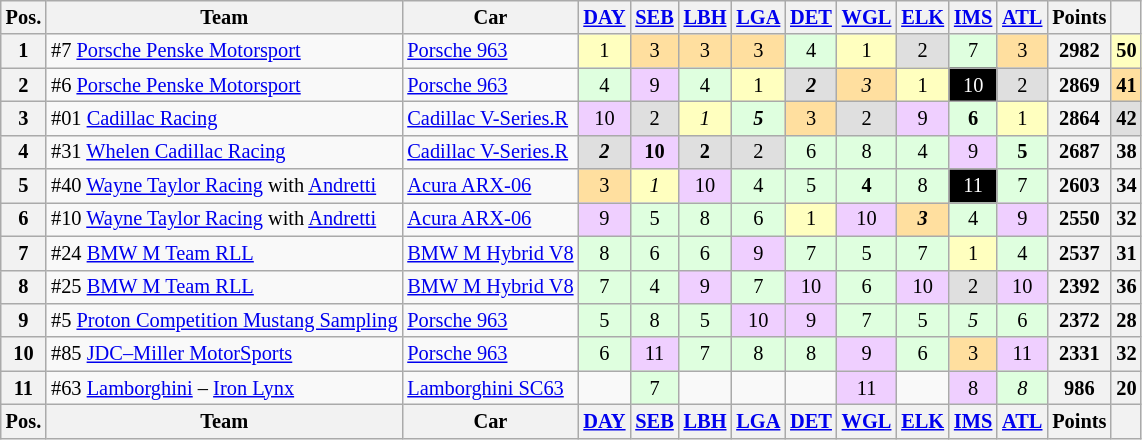<table class="wikitable" style="font-size:85%;">
<tr>
<th>Pos.</th>
<th>Team</th>
<th>Car</th>
<th><a href='#'>DAY</a></th>
<th><a href='#'>SEB</a></th>
<th><a href='#'>LBH</a></th>
<th><a href='#'>LGA</a></th>
<th><a href='#'>DET</a></th>
<th><a href='#'>WGL</a></th>
<th><a href='#'>ELK</a></th>
<th><a href='#'>IMS</a></th>
<th><a href='#'>ATL</a></th>
<th>Points</th>
<th></th>
</tr>
<tr>
<th>1</th>
<td>#7 <a href='#'>Porsche Penske Motorsport</a></td>
<td><a href='#'>Porsche 963</a></td>
<td style="background:#ffffbf;" align="center">1</td>
<td style="background:#ffdf9f;" align="center">3</td>
<td style="background:#ffdf9f;" align="center">3</td>
<td style="background:#ffdf9f;" align="center">3</td>
<td style="background:#dfffdf;" align="center">4</td>
<td style="background:#ffffbf;" align="center">1</td>
<td style="background:#dfdfdf;" align="center">2</td>
<td style="background:#dfffdf;" align="center">7</td>
<td style="background:#ffdf9f;" align="center">3</td>
<th>2982</th>
<th style="background:#ffffbf;">50</th>
</tr>
<tr>
<th>2</th>
<td>#6 <a href='#'>Porsche Penske Motorsport</a></td>
<td><a href='#'>Porsche 963</a></td>
<td style="background:#dfffdf;" align="center">4</td>
<td style="background:#efcfff;" align="center">9</td>
<td style="background:#dfffdf;" align="center">4</td>
<td style="background:#ffffbf;" align="center">1</td>
<td style="background:#dfdfdf;" align="center"><strong><em>2</em></strong></td>
<td style="background:#ffdf9f;" align="center"><em>3</em></td>
<td style="background:#ffffbf;" align="center">1</td>
<td style="background-color:#000000;color:white" align="center">10</td>
<td style="background:#dfdfdf;" align="center">2</td>
<th>2869</th>
<th style="background:#ffdf9f;">41</th>
</tr>
<tr>
<th>3</th>
<td>#01 <a href='#'>Cadillac Racing</a></td>
<td><a href='#'>Cadillac V-Series.R</a></td>
<td style="background:#efcfff;" align="center">10</td>
<td style="background:#dfdfdf;" align="center">2</td>
<td style="background:#ffffbf;" align="center"><em>1</em></td>
<td style="background:#dfffdf;" align="center"><strong><em>5</em></strong></td>
<td style="background:#ffdf9f;" align="center">3</td>
<td style="background:#dfdfdf;" align="center">2</td>
<td style="background:#efcfff;" align="center">9</td>
<td style="background:#dfffdf;" align="center"><strong>6</strong></td>
<td style="background:#ffffbf;" align="center">1</td>
<th>2864</th>
<th style="background:#dfdfdf;">42</th>
</tr>
<tr>
<th>4</th>
<td>#31 <a href='#'>Whelen Cadillac Racing</a></td>
<td><a href='#'>Cadillac V-Series.R</a></td>
<td style="background:#dfdfdf;" align="center"><strong><em>2</em></strong></td>
<td style="background:#efcfff;" align="center"><strong>10</strong></td>
<td style="background:#dfdfdf;" align="center"><strong>2</strong></td>
<td style="background:#dfdfdf;" align="center">2</td>
<td style="background:#dfffdf;" align="center">6</td>
<td style="background:#dfffdf;" align="center">8</td>
<td style="background:#dfffdf;" align="center">4</td>
<td style="background:#efcfff;" align="center">9</td>
<td style="background:#dfffdf;" align="center"><strong>5</strong></td>
<th>2687</th>
<th>38</th>
</tr>
<tr>
<th>5</th>
<td>#40 <a href='#'>Wayne Taylor Racing</a> with <a href='#'>Andretti</a></td>
<td><a href='#'>Acura ARX-06</a></td>
<td style="background:#ffdf9f;" align="center">3</td>
<td style="background:#ffffbf;" align="center"><em>1</em></td>
<td style="background:#efcfff;" align="center">10</td>
<td style="background:#dfffdf;" align="center">4</td>
<td style="background:#dfffdf;" align="center">5</td>
<td style="background:#dfffdf;" align="center"><strong>4</strong></td>
<td style="background:#dfffdf;" align="center">8</td>
<td style="background-color:#000000;color:white" align="center">11</td>
<td style="background:#dfffdf;" align="center">7</td>
<th>2603</th>
<th>34</th>
</tr>
<tr>
<th>6</th>
<td>#10 <a href='#'>Wayne Taylor Racing</a> with <a href='#'>Andretti</a></td>
<td><a href='#'>Acura ARX-06</a></td>
<td style="background:#efcfff;" align="center">9</td>
<td style="background:#dfffdf;" align="center">5</td>
<td style="background:#dfffdf;" align="center">8</td>
<td style="background:#dfffdf;" align="center">6</td>
<td style="background:#ffffbf;" align="center">1</td>
<td style="background:#efcfff;" align="center">10</td>
<td style="background:#ffdf9f;" align="center"><strong><em>3</em></strong></td>
<td style="background:#dfffdf;" align="center">4</td>
<td style="background:#efcfff;" align="center">9</td>
<th>2550</th>
<th>32</th>
</tr>
<tr>
<th>7</th>
<td>#24 <a href='#'>BMW M Team RLL</a></td>
<td><a href='#'>BMW M Hybrid V8</a></td>
<td style="background:#dfffdf;" align="center">8</td>
<td style="background:#dfffdf;" align="center">6</td>
<td style="background:#dfffdf;" align="center">6</td>
<td style="background:#efcfff;" align="center">9</td>
<td style="background:#dfffdf;" align="center">7</td>
<td style="background:#dfffdf;" align="center">5</td>
<td style="background:#dfffdf;" align="center">7</td>
<td style="background:#ffffbf;" align="center">1</td>
<td style="background:#dfffdf;" align="center">4</td>
<th>2537</th>
<th>31</th>
</tr>
<tr>
<th>8</th>
<td>#25 <a href='#'>BMW M Team RLL</a></td>
<td><a href='#'>BMW M Hybrid V8</a></td>
<td style="background:#dfffdf;" align="center">7</td>
<td style="background:#dfffdf;" align="center">4</td>
<td style="background:#efcfff;" align="center">9</td>
<td style="background:#dfffdf;" align="center">7</td>
<td style="background:#efcfff;" align="center">10</td>
<td style="background:#dfffdf;" align="center">6</td>
<td style="background:#efcfff;" align="center">10</td>
<td style="background:#dfdfdf;" align="center">2</td>
<td style="background:#efcfff;" align="center">10</td>
<th>2392</th>
<th>36</th>
</tr>
<tr>
<th>9</th>
<td>#5 <a href='#'>Proton Competition Mustang Sampling</a></td>
<td><a href='#'>Porsche 963</a></td>
<td style="background:#dfffdf;" align="center">5</td>
<td style="background:#dfffdf;" align="center">8</td>
<td style="background:#dfffdf;" align="center">5</td>
<td style="background:#efcfff;" align="center">10</td>
<td style="background:#efcfff;" align="center">9</td>
<td style="background:#dfffdf;" align="center">7</td>
<td style="background:#dfffdf;" align="center">5</td>
<td style="background:#dfffdf;" align="center"><em>5</em></td>
<td style="background:#dfffdf;" align="center">6</td>
<th>2372</th>
<th>28</th>
</tr>
<tr>
<th>10</th>
<td>#85 <a href='#'>JDC–Miller MotorSports</a></td>
<td><a href='#'>Porsche 963</a></td>
<td style="background:#dfffdf;" align="center">6</td>
<td style="background:#efcfff;" align="center">11</td>
<td style="background:#dfffdf;" align="center">7</td>
<td style="background:#dfffdf;" align="center">8</td>
<td style="background:#dfffdf;" align="center">8</td>
<td style="background:#efcfff;" align="center">9</td>
<td style="background:#dfffdf;" align="center">6</td>
<td style="background:#ffdf9f;" align="center">3</td>
<td style="background:#efcfff;" align="center">11</td>
<th>2331</th>
<th>32</th>
</tr>
<tr>
<th>11</th>
<td>#63 <a href='#'>Lamborghini</a> – <a href='#'>Iron Lynx</a></td>
<td><a href='#'>Lamborghini SC63</a></td>
<td></td>
<td style="background:#dfffdf;" align="center">7</td>
<td></td>
<td></td>
<td></td>
<td style="background:#efcfff;" align="center">11</td>
<td></td>
<td style="background:#efcfff;" align="center">8</td>
<td style="background:#dfffdf;" align="center"><em>8</em></td>
<th>986</th>
<th>20</th>
</tr>
<tr>
<th>Pos.</th>
<th>Team</th>
<th>Car</th>
<th><a href='#'>DAY</a></th>
<th><a href='#'>SEB</a></th>
<th><a href='#'>LBH</a></th>
<th><a href='#'>LGA</a></th>
<th><a href='#'>DET</a></th>
<th><a href='#'>WGL</a></th>
<th><a href='#'>ELK</a></th>
<th><a href='#'>IMS</a></th>
<th><a href='#'>ATL</a></th>
<th>Points</th>
<th></th>
</tr>
</table>
